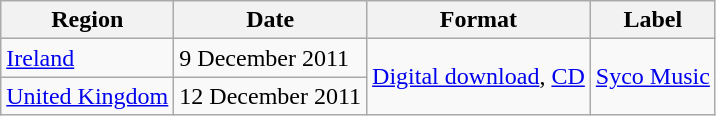<table class="wikitable">
<tr>
<th>Region</th>
<th>Date</th>
<th>Format</th>
<th>Label</th>
</tr>
<tr>
<td><a href='#'>Ireland</a></td>
<td>9 December 2011</td>
<td rowspan=2><a href='#'>Digital download</a>, <a href='#'>CD</a></td>
<td rowspan=2><a href='#'>Syco Music</a></td>
</tr>
<tr>
<td><a href='#'>United Kingdom</a></td>
<td>12 December 2011</td>
</tr>
</table>
